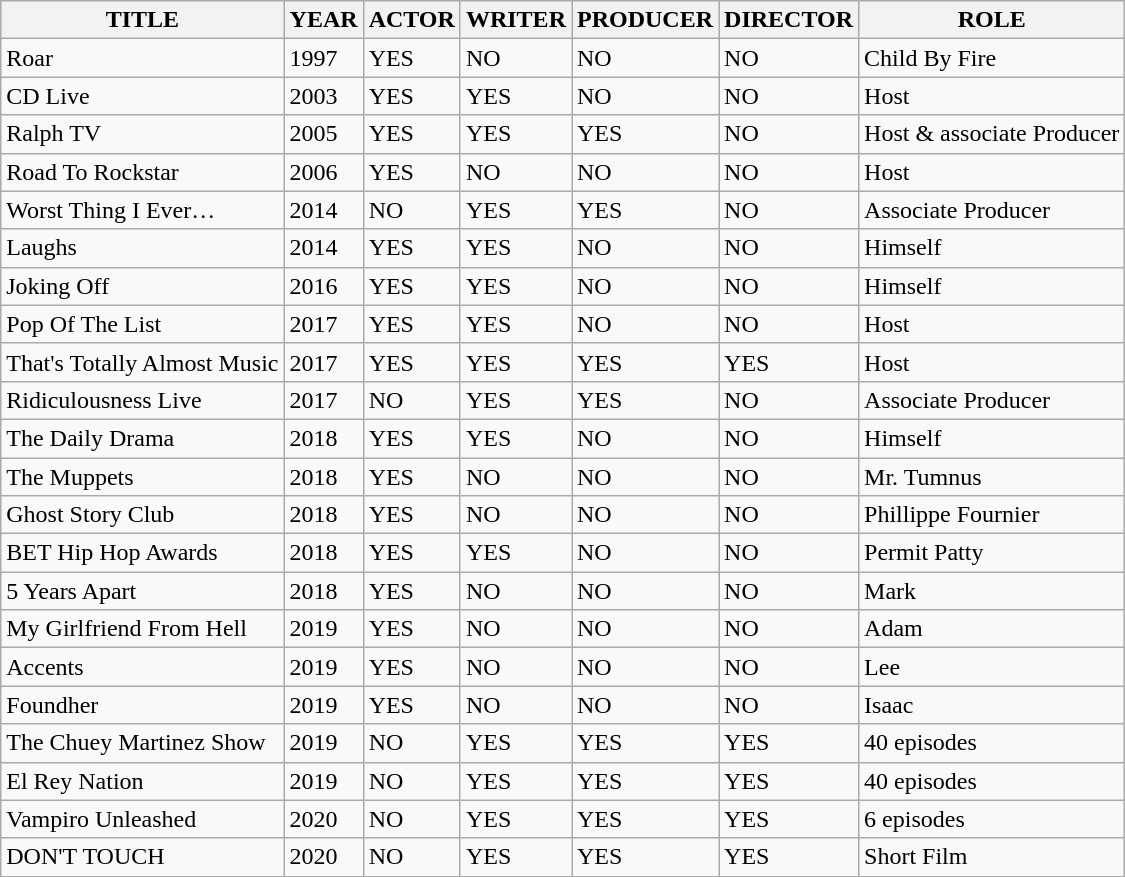<table class="wikitable">
<tr>
<th>TITLE</th>
<th>YEAR</th>
<th>ACTOR</th>
<th>WRITER</th>
<th>PRODUCER</th>
<th>DIRECTOR</th>
<th>ROLE</th>
</tr>
<tr>
<td>Roar</td>
<td>1997</td>
<td>YES</td>
<td>NO</td>
<td>NO</td>
<td>NO</td>
<td>Child By Fire</td>
</tr>
<tr>
<td>CD Live</td>
<td>2003</td>
<td>YES</td>
<td>YES</td>
<td>NO</td>
<td>NO</td>
<td>Host</td>
</tr>
<tr>
<td>Ralph TV</td>
<td>2005</td>
<td>YES</td>
<td>YES</td>
<td>YES</td>
<td>NO</td>
<td>Host & associate Producer</td>
</tr>
<tr>
<td>Road To Rockstar</td>
<td>2006</td>
<td>YES</td>
<td>NO</td>
<td>NO</td>
<td>NO</td>
<td>Host</td>
</tr>
<tr>
<td>Worst Thing I Ever…</td>
<td>2014</td>
<td>NO</td>
<td>YES</td>
<td>YES</td>
<td>NO</td>
<td>Associate Producer</td>
</tr>
<tr>
<td>Laughs</td>
<td>2014</td>
<td>YES</td>
<td>YES</td>
<td>NO</td>
<td>NO</td>
<td>Himself</td>
</tr>
<tr>
<td>Joking Off</td>
<td>2016</td>
<td>YES</td>
<td>YES</td>
<td>NO</td>
<td>NO</td>
<td>Himself</td>
</tr>
<tr>
<td>Pop Of The List</td>
<td>2017</td>
<td>YES</td>
<td>YES</td>
<td>NO</td>
<td>NO</td>
<td>Host</td>
</tr>
<tr>
<td>That's Totally Almost Music</td>
<td>2017</td>
<td>YES</td>
<td>YES</td>
<td>YES</td>
<td>YES</td>
<td>Host</td>
</tr>
<tr>
<td>Ridiculousness Live</td>
<td>2017</td>
<td>NO</td>
<td>YES</td>
<td>YES</td>
<td>NO</td>
<td>Associate Producer</td>
</tr>
<tr>
<td>The Daily Drama</td>
<td>2018</td>
<td>YES</td>
<td>YES</td>
<td>NO</td>
<td>NO</td>
<td>Himself</td>
</tr>
<tr>
<td>The Muppets</td>
<td>2018</td>
<td>YES</td>
<td>NO</td>
<td>NO</td>
<td>NO</td>
<td>Mr. Tumnus</td>
</tr>
<tr>
<td>Ghost Story Club</td>
<td>2018</td>
<td>YES</td>
<td>NO</td>
<td>NO</td>
<td>NO</td>
<td>Phillippe Fournier</td>
</tr>
<tr>
<td>BET Hip Hop Awards</td>
<td>2018</td>
<td>YES</td>
<td>YES</td>
<td>NO</td>
<td>NO</td>
<td>Permit Patty</td>
</tr>
<tr>
<td>5 Years Apart</td>
<td>2018</td>
<td>YES</td>
<td>NO</td>
<td>NO</td>
<td>NO</td>
<td>Mark</td>
</tr>
<tr>
<td>My Girlfriend From Hell</td>
<td>2019</td>
<td>YES</td>
<td>NO</td>
<td>NO</td>
<td>NO</td>
<td>Adam</td>
</tr>
<tr>
<td>Accents</td>
<td>2019</td>
<td>YES</td>
<td>NO</td>
<td>NO</td>
<td>NO</td>
<td>Lee</td>
</tr>
<tr>
<td>Foundher</td>
<td>2019</td>
<td>YES</td>
<td>NO</td>
<td>NO</td>
<td>NO</td>
<td>Isaac</td>
</tr>
<tr>
<td>The Chuey Martinez Show</td>
<td>2019</td>
<td>NO</td>
<td>YES</td>
<td>YES</td>
<td>YES</td>
<td>40 episodes</td>
</tr>
<tr>
<td>El Rey Nation</td>
<td>2019</td>
<td>NO</td>
<td>YES</td>
<td>YES</td>
<td>YES</td>
<td>40 episodes</td>
</tr>
<tr>
<td>Vampiro Unleashed</td>
<td>2020</td>
<td>NO</td>
<td>YES</td>
<td>YES</td>
<td>YES</td>
<td>6 episodes</td>
</tr>
<tr>
<td>DON'T TOUCH</td>
<td>2020</td>
<td>NO</td>
<td>YES</td>
<td>YES</td>
<td>YES</td>
<td>Short Film</td>
</tr>
</table>
